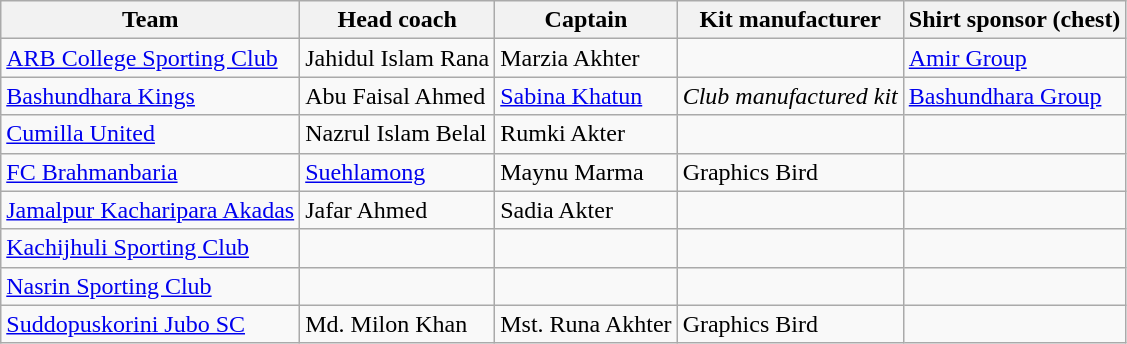<table class="wikitable sortable">
<tr>
<th>Team</th>
<th>Head coach</th>
<th>Captain</th>
<th>Kit manufacturer</th>
<th>Shirt sponsor (chest)</th>
</tr>
<tr>
<td><a href='#'>ARB College Sporting Club</a></td>
<td> Jahidul Islam Rana</td>
<td> Marzia Akhter</td>
<td></td>
<td><a href='#'>Amir Group</a></td>
</tr>
<tr>
<td><a href='#'>Bashundhara Kings</a></td>
<td> Abu Faisal Ahmed</td>
<td> <a href='#'>Sabina Khatun</a></td>
<td><em>Club manufactured kit</em></td>
<td><a href='#'>Bashundhara Group</a></td>
</tr>
<tr>
<td><a href='#'>Cumilla United</a></td>
<td> Nazrul Islam Belal</td>
<td> Rumki Akter</td>
<td></td>
<td></td>
</tr>
<tr>
<td><a href='#'>FC Brahmanbaria</a></td>
<td> <a href='#'>Suehlamong</a></td>
<td> Maynu Marma</td>
<td>Graphics Bird</td>
<td></td>
</tr>
<tr>
<td><a href='#'>Jamalpur Kacharipara Akadas</a></td>
<td> Jafar Ahmed</td>
<td> Sadia Akter</td>
<td></td>
<td></td>
</tr>
<tr>
<td><a href='#'>Kachijhuli Sporting Club</a></td>
<td></td>
<td></td>
<td></td>
<td></td>
</tr>
<tr>
<td><a href='#'>Nasrin Sporting Club</a></td>
<td></td>
<td></td>
<td></td>
<td></td>
</tr>
<tr>
<td><a href='#'>Suddopuskorini Jubo SC</a></td>
<td> Md. Milon Khan</td>
<td> Mst. Runa Akhter</td>
<td>Graphics Bird</td>
<td></td>
</tr>
</table>
